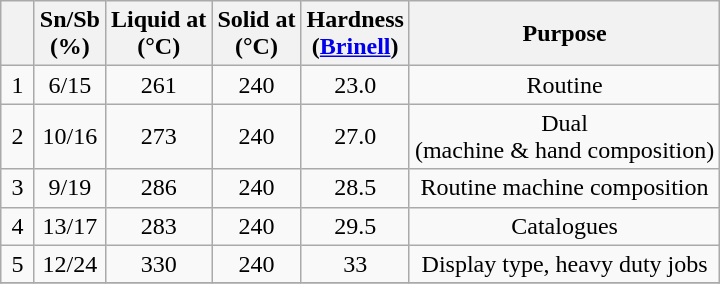<table class="wikitable" style="text-align:center">
<tr>
<th width=15></th>
<th width=35>Sn/Sb<br>(%)</th>
<th width=40>Liquid at<br>(°C)</th>
<th width=40>Solid at<br>(°C)</th>
<th width=40>Hardness<br>(<a href='#'>Brinell</a>)</th>
<th>Purpose</th>
</tr>
<tr>
<td>1</td>
<td>6/15</td>
<td>261</td>
<td>240</td>
<td>23.0</td>
<td>Routine</td>
</tr>
<tr>
<td>2</td>
<td>10/16</td>
<td>273</td>
<td>240</td>
<td>27.0</td>
<td>Dual<br>(machine & hand composition)</td>
</tr>
<tr>
<td>3</td>
<td>9/19</td>
<td>286</td>
<td>240</td>
<td>28.5</td>
<td>Routine machine composition</td>
</tr>
<tr>
<td>4</td>
<td>13/17</td>
<td>283</td>
<td>240</td>
<td>29.5</td>
<td>Catalogues</td>
</tr>
<tr>
<td>5</td>
<td>12/24</td>
<td>330</td>
<td>240</td>
<td>33</td>
<td>Display type, heavy duty jobs</td>
</tr>
<tr>
</tr>
</table>
